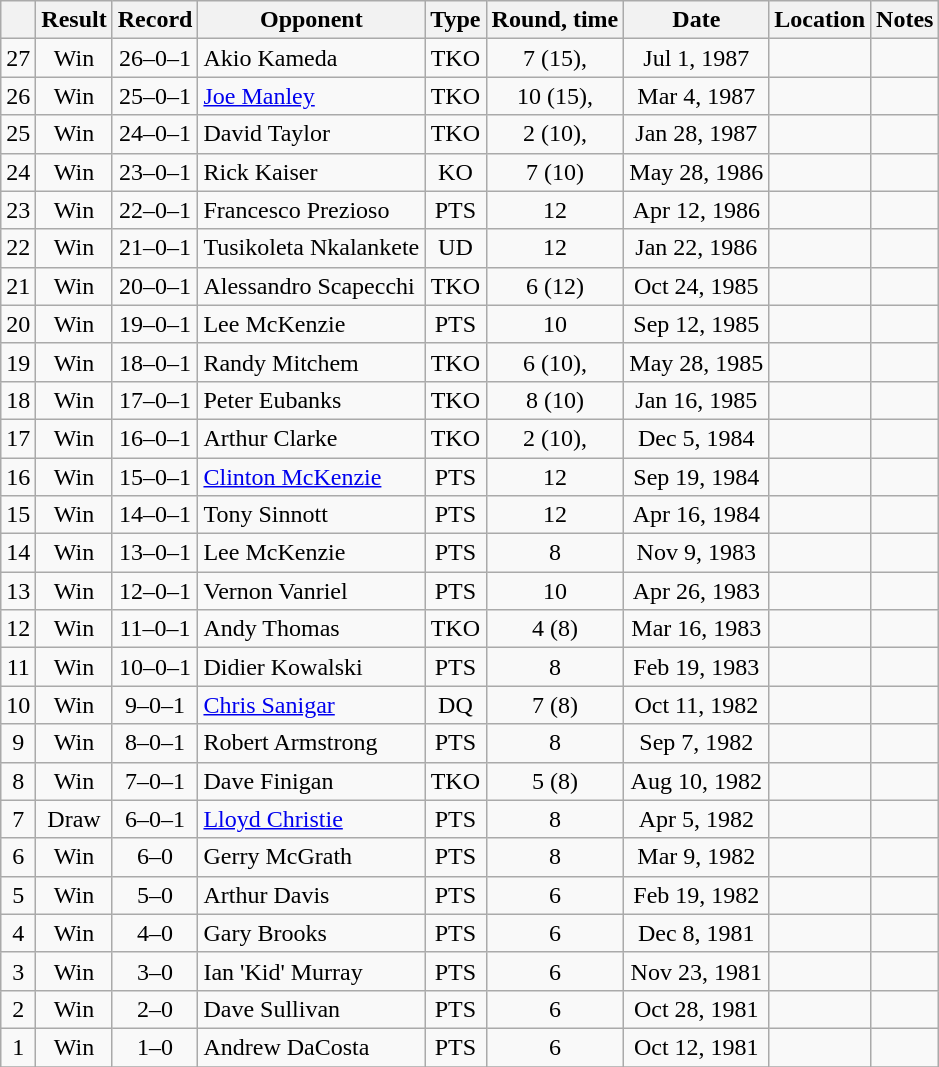<table class="wikitable" style="text-align:center">
<tr>
<th></th>
<th>Result</th>
<th>Record</th>
<th>Opponent</th>
<th>Type</th>
<th>Round, time</th>
<th>Date</th>
<th>Location</th>
<th>Notes</th>
</tr>
<tr>
<td>27</td>
<td>Win</td>
<td>26–0–1</td>
<td align=left>Akio Kameda</td>
<td>TKO</td>
<td>7 (15), </td>
<td>Jul 1, 1987</td>
<td style="text-align:left;"></td>
<td style="text-align:left;"></td>
</tr>
<tr>
<td>26</td>
<td>Win</td>
<td>25–0–1</td>
<td align=left><a href='#'>Joe Manley</a></td>
<td>TKO</td>
<td>10 (15), </td>
<td>Mar 4, 1987</td>
<td style="text-align:left;"></td>
<td style="text-align:left;"></td>
</tr>
<tr>
<td>25</td>
<td>Win</td>
<td>24–0–1</td>
<td align=left>David Taylor</td>
<td>TKO</td>
<td>2 (10), </td>
<td>Jan 28, 1987</td>
<td style="text-align:left;"></td>
<td></td>
</tr>
<tr>
<td>24</td>
<td>Win</td>
<td>23–0–1</td>
<td align=left>Rick Kaiser</td>
<td>KO</td>
<td>7 (10)</td>
<td>May 28, 1986</td>
<td style="text-align:left;"></td>
<td></td>
</tr>
<tr>
<td>23</td>
<td>Win</td>
<td>22–0–1</td>
<td align=left>Francesco Prezioso</td>
<td>PTS</td>
<td>12</td>
<td>Apr 12, 1986</td>
<td style="text-align:left;"></td>
<td style="text-align:left;"></td>
</tr>
<tr>
<td>22</td>
<td>Win</td>
<td>21–0–1</td>
<td align=left>Tusikoleta Nkalankete</td>
<td>UD</td>
<td>12</td>
<td>Jan 22, 1986</td>
<td style="text-align:left;"></td>
<td style="text-align:left;"></td>
</tr>
<tr>
<td>21</td>
<td>Win</td>
<td>20–0–1</td>
<td align=left>Alessandro Scapecchi</td>
<td>TKO</td>
<td>6 (12)</td>
<td>Oct 24, 1985</td>
<td style="text-align:left;"></td>
<td style="text-align:left;"></td>
</tr>
<tr>
<td>20</td>
<td>Win</td>
<td>19–0–1</td>
<td align=left>Lee McKenzie</td>
<td>PTS</td>
<td>10</td>
<td>Sep 12, 1985</td>
<td style="text-align:left;"></td>
<td></td>
</tr>
<tr>
<td>19</td>
<td>Win</td>
<td>18–0–1</td>
<td align=left>Randy Mitchem</td>
<td>TKO</td>
<td>6 (10), </td>
<td>May 28, 1985</td>
<td style="text-align:left;"></td>
<td></td>
</tr>
<tr>
<td>18</td>
<td>Win</td>
<td>17–0–1</td>
<td align=left>Peter Eubanks</td>
<td>TKO</td>
<td>8 (10)</td>
<td>Jan 16, 1985</td>
<td style="text-align:left;"></td>
<td></td>
</tr>
<tr>
<td>17</td>
<td>Win</td>
<td>16–0–1</td>
<td align=left>Arthur Clarke</td>
<td>TKO</td>
<td>2 (10), </td>
<td>Dec 5, 1984</td>
<td style="text-align:left;"></td>
<td></td>
</tr>
<tr>
<td>16</td>
<td>Win</td>
<td>15–0–1</td>
<td align=left><a href='#'>Clinton McKenzie</a></td>
<td>PTS</td>
<td>12</td>
<td>Sep 19, 1984</td>
<td style="text-align:left;"></td>
<td style="text-align:left;"></td>
</tr>
<tr>
<td>15</td>
<td>Win</td>
<td>14–0–1</td>
<td align=left>Tony Sinnott</td>
<td>PTS</td>
<td>12</td>
<td>Apr 16, 1984</td>
<td style="text-align:left;"></td>
<td></td>
</tr>
<tr>
<td>14</td>
<td>Win</td>
<td>13–0–1</td>
<td align=left>Lee McKenzie</td>
<td>PTS</td>
<td>8</td>
<td>Nov 9, 1983</td>
<td style="text-align:left;"></td>
<td></td>
</tr>
<tr>
<td>13</td>
<td>Win</td>
<td>12–0–1</td>
<td align=left>Vernon Vanriel</td>
<td>PTS</td>
<td>10</td>
<td>Apr 26, 1983</td>
<td style="text-align:left;"></td>
<td style="text-align:left;"></td>
</tr>
<tr>
<td>12</td>
<td>Win</td>
<td>11–0–1</td>
<td align=left>Andy Thomas</td>
<td>TKO</td>
<td>4 (8)</td>
<td>Mar 16, 1983</td>
<td style="text-align:left;"></td>
<td></td>
</tr>
<tr>
<td>11</td>
<td>Win</td>
<td>10–0–1</td>
<td align=left>Didier Kowalski</td>
<td>PTS</td>
<td>8</td>
<td>Feb 19, 1983</td>
<td style="text-align:left;"></td>
<td></td>
</tr>
<tr>
<td>10</td>
<td>Win</td>
<td>9–0–1</td>
<td align=left><a href='#'>Chris Sanigar</a></td>
<td>DQ</td>
<td>7 (8)</td>
<td>Oct 11, 1982</td>
<td style="text-align:left;"></td>
<td style="text-align:left;"></td>
</tr>
<tr>
<td>9</td>
<td>Win</td>
<td>8–0–1</td>
<td align=left>Robert Armstrong</td>
<td>PTS</td>
<td>8</td>
<td>Sep 7, 1982</td>
<td style="text-align:left;"></td>
<td></td>
</tr>
<tr>
<td>8</td>
<td>Win</td>
<td>7–0–1</td>
<td align=left>Dave Finigan</td>
<td>TKO</td>
<td>5 (8)</td>
<td>Aug 10, 1982</td>
<td style="text-align:left;"></td>
<td></td>
</tr>
<tr>
<td>7</td>
<td>Draw</td>
<td>6–0–1</td>
<td align=left><a href='#'>Lloyd Christie</a></td>
<td>PTS</td>
<td>8</td>
<td>Apr 5, 1982</td>
<td style="text-align:left;"></td>
<td></td>
</tr>
<tr>
<td>6</td>
<td>Win</td>
<td>6–0</td>
<td align=left>Gerry McGrath</td>
<td>PTS</td>
<td>8</td>
<td>Mar 9, 1982</td>
<td style="text-align:left;"></td>
<td></td>
</tr>
<tr>
<td>5</td>
<td>Win</td>
<td>5–0</td>
<td align=left>Arthur Davis</td>
<td>PTS</td>
<td>6</td>
<td>Feb 19, 1982</td>
<td style="text-align:left;"></td>
<td></td>
</tr>
<tr>
<td>4</td>
<td>Win</td>
<td>4–0</td>
<td align=left>Gary Brooks</td>
<td>PTS</td>
<td>6</td>
<td>Dec 8, 1981</td>
<td style="text-align:left;"></td>
<td></td>
</tr>
<tr>
<td>3</td>
<td>Win</td>
<td>3–0</td>
<td align=left>Ian 'Kid' Murray</td>
<td>PTS</td>
<td>6</td>
<td>Nov 23, 1981</td>
<td style="text-align:left;"></td>
<td></td>
</tr>
<tr>
<td>2</td>
<td>Win</td>
<td>2–0</td>
<td align=left>Dave Sullivan</td>
<td>PTS</td>
<td>6</td>
<td>Oct 28, 1981</td>
<td style="text-align:left;"></td>
<td></td>
</tr>
<tr>
<td>1</td>
<td>Win</td>
<td>1–0</td>
<td align=left>Andrew DaCosta</td>
<td>PTS</td>
<td>6</td>
<td>Oct 12, 1981</td>
<td style="text-align:left;"></td>
<td></td>
</tr>
<tr>
</tr>
</table>
